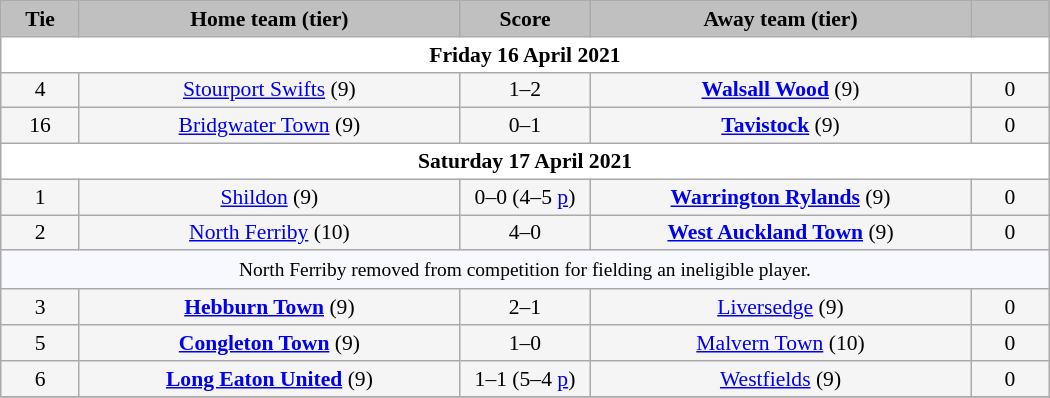<table class="wikitable" style="width: 700px; background:WhiteSmoke; text-align:center; font-size:90%">
<tr>
<td scope="col" style="width:  7.50%; background:silver;"><strong>Tie</strong></td>
<td scope="col" style="width: 36.25%; background:silver;"><strong>Home team (tier)</strong></td>
<td scope="col" style="width: 12.50%; background:silver;"><strong>Score</strong></td>
<td scope="col" style="width: 36.25%; background:silver;"><strong>Away team (tier)</strong></td>
<td scope="col" style="width:  7.50%; background:silver;"><strong></strong></td>
</tr>
<tr>
<td colspan="5" style= background:White><strong>Friday 16 April 2021</strong></td>
</tr>
<tr>
<td>4</td>
<td><a href='#'>Stourport Swifts</a> (9)</td>
<td>1–2</td>
<td><strong><a href='#'>Walsall Wood</a></strong> (9)</td>
<td>0</td>
</tr>
<tr>
<td>16</td>
<td><a href='#'>Bridgwater Town</a> (9)</td>
<td>0–1</td>
<td><strong><a href='#'>Tavistock</a></strong> (9)</td>
<td>0</td>
</tr>
<tr>
<td colspan="5" style= background:White><strong>Saturday 17 April 2021</strong></td>
</tr>
<tr>
<td>1</td>
<td><a href='#'>Shildon</a> (9)</td>
<td>0–0 (4–5 <a href='#'>p</a>)</td>
<td><strong><a href='#'>Warrington Rylands</a></strong> (9)</td>
<td>0</td>
</tr>
<tr>
<td>2</td>
<td><a href='#'>North Ferriby</a> (10)</td>
<td>4–0</td>
<td><strong><a href='#'>West Auckland Town</a></strong> (9)</td>
<td>0</td>
</tr>
<tr>
<td colspan="5" style="background:GhostWhite; height:20px; text-align:center; font-size:90%">North Ferriby removed from competition for fielding an ineligible player.</td>
</tr>
<tr>
<td>3</td>
<td><strong><a href='#'>Hebburn Town</a></strong> (9)</td>
<td>2–1</td>
<td><a href='#'>Liversedge</a> (9)</td>
<td>0</td>
</tr>
<tr>
<td>5</td>
<td><strong><a href='#'>Congleton Town</a></strong> (9)</td>
<td>1–0</td>
<td><a href='#'>Malvern Town</a> (10)</td>
<td>0</td>
</tr>
<tr>
<td>6</td>
<td><strong><a href='#'>Long Eaton United</a></strong> (9)</td>
<td>1–1 (5–4 <a href='#'>p</a>)</td>
<td><a href='#'>Westfields</a> (9)</td>
<td>0</td>
</tr>
<tr>
</tr>
</table>
